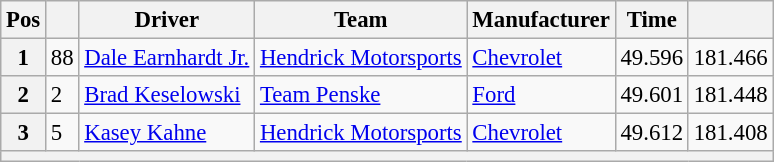<table class="wikitable" style="font-size:95%">
<tr>
<th>Pos</th>
<th></th>
<th>Driver</th>
<th>Team</th>
<th>Manufacturer</th>
<th>Time</th>
<th></th>
</tr>
<tr>
<th>1</th>
<td>88</td>
<td><a href='#'>Dale Earnhardt Jr.</a></td>
<td><a href='#'>Hendrick Motorsports</a></td>
<td><a href='#'>Chevrolet</a></td>
<td>49.596</td>
<td>181.466</td>
</tr>
<tr>
<th>2</th>
<td>2</td>
<td><a href='#'>Brad Keselowski</a></td>
<td><a href='#'>Team Penske</a></td>
<td><a href='#'>Ford</a></td>
<td>49.601</td>
<td>181.448</td>
</tr>
<tr>
<th>3</th>
<td>5</td>
<td><a href='#'>Kasey Kahne</a></td>
<td><a href='#'>Hendrick Motorsports</a></td>
<td><a href='#'>Chevrolet</a></td>
<td>49.612</td>
<td>181.408</td>
</tr>
<tr>
<th colspan="7"></th>
</tr>
</table>
